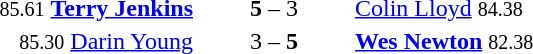<table style="text-align:center">
<tr>
<th width=223></th>
<th width=100></th>
<th width=223></th>
</tr>
<tr>
<td align=right><small>85.61</small> <strong><a href='#'>Terry Jenkins</a></strong> </td>
<td><strong>5</strong> – 3</td>
<td align=left> <a href='#'>Colin Lloyd</a> <small>84.38</small></td>
</tr>
<tr>
<td align=right><small>85.30</small> <a href='#'>Darin Young</a> </td>
<td>3 – <strong>5</strong></td>
<td align=left> <strong><a href='#'>Wes Newton</a></strong> <small>82.38</small></td>
</tr>
</table>
